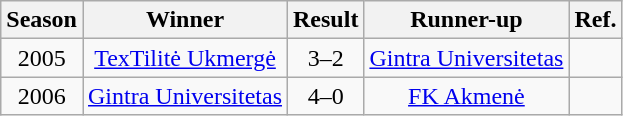<table class="sortable wikitable" style="text-align: center;">
<tr>
<th>Season</th>
<th>Winner</th>
<th>Result</th>
<th>Runner-up</th>
<th>Ref.</th>
</tr>
<tr>
<td>2005</td>
<td><a href='#'>TexTilitė Ukmergė</a></td>
<td>3–2</td>
<td><a href='#'>Gintra Universitetas</a></td>
<td></td>
</tr>
<tr>
<td>2006</td>
<td><a href='#'>Gintra Universitetas</a></td>
<td>4–0</td>
<td><a href='#'>FK Akmenė</a></td>
<td></td>
</tr>
</table>
